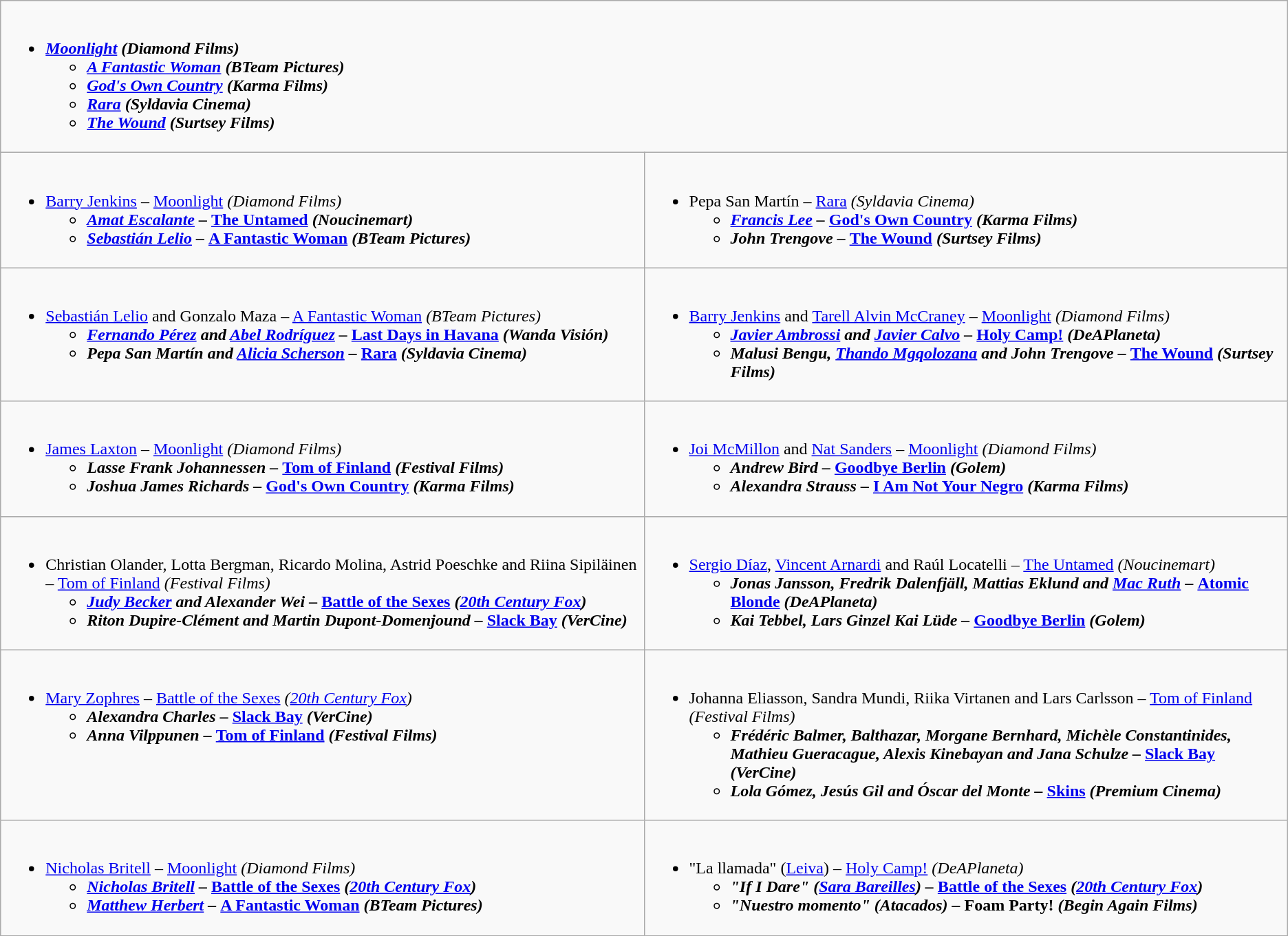<table class="wikitable">
<tr>
<td style="vertical-align:top;" colspan="2"; width=100%><br><ul><li><strong><em><a href='#'>Moonlight</a><em> (Diamond Films)<strong><ul><li></em><a href='#'>A Fantastic Woman</a><em> (BTeam Pictures)</li><li></em><a href='#'>God's Own Country</a><em> (Karma Films)</li><li></em><a href='#'>Rara</a><em> (Syldavia Cinema)</li><li></em><a href='#'>The Wound</a><em> (Surtsey Films)</li></ul></li></ul></td>
</tr>
<tr>
<td style="vertical-align:top;" width="50%"><br><ul><li></strong><a href='#'>Barry Jenkins</a> – </em><a href='#'>Moonlight</a><em> (Diamond Films)<strong><ul><li><a href='#'>Amat Escalante</a> – </em><a href='#'>The Untamed</a><em> (Noucinemart)</li><li><a href='#'>Sebastián Lelio</a> – </em><a href='#'>A Fantastic Woman</a><em> (BTeam Pictures)</li></ul></li></ul></td>
<td style="vertical-align:top;" width="50%"><br><ul><li></strong>Pepa San Martín – </em><a href='#'>Rara</a><em> (Syldavia Cinema)<strong><ul><li><a href='#'>Francis Lee</a> – </em><a href='#'>God's Own Country</a><em> (Karma Films)</li><li>John Trengove – </em><a href='#'>The Wound</a><em> (Surtsey Films)</li></ul></li></ul></td>
</tr>
<tr>
<td style="vertical-align:top;" width="50%"><br><ul><li></strong><a href='#'>Sebastián Lelio</a> and Gonzalo Maza – </em><a href='#'>A Fantastic Woman</a><em> (BTeam Pictures)<strong><ul><li><a href='#'>Fernando Pérez</a> and <a href='#'>Abel Rodríguez</a> – </em><a href='#'>Last Days in Havana</a><em> (Wanda Visión)</li><li>Pepa San Martín and <a href='#'>Alicia Scherson</a> – </em><a href='#'>Rara</a><em> (Syldavia Cinema)</li></ul></li></ul></td>
<td style="vertical-align:top;" width="50%"><br><ul><li></strong><a href='#'>Barry Jenkins</a> and <a href='#'>Tarell Alvin McCraney</a> – </em><a href='#'>Moonlight</a><em> (Diamond Films)<strong><ul><li><a href='#'>Javier Ambrossi</a> and <a href='#'>Javier Calvo</a> – </em><a href='#'>Holy Camp!</a><em> (DeAPlaneta)</li><li>Malusi Bengu, <a href='#'>Thando Mgqolozana</a> and John Trengove – </em><a href='#'>The Wound</a><em> (Surtsey Films)</li></ul></li></ul></td>
</tr>
<tr>
<td style="vertical-align:top;" width="50%"><br><ul><li></strong><a href='#'>James Laxton</a> – </em><a href='#'>Moonlight</a><em> (Diamond Films)<strong><ul><li>Lasse Frank Johannessen – </em><a href='#'>Tom of Finland</a><em> (Festival Films)</li><li>Joshua James Richards – </em><a href='#'>God's Own Country</a><em> (Karma Films)</li></ul></li></ul></td>
<td style="vertical-align:top;" width="50%"><br><ul><li></strong><a href='#'>Joi McMillon</a> and <a href='#'>Nat Sanders</a> – </em><a href='#'>Moonlight</a><em> (Diamond Films)<strong><ul><li>Andrew Bird – </em><a href='#'>Goodbye Berlin</a><em> (Golem)</li><li>Alexandra Strauss – </em><a href='#'>I Am Not Your Negro</a><em> (Karma Films)</li></ul></li></ul></td>
</tr>
<tr>
<td style="vertical-align:top;" width="50%"><br><ul><li></strong>Christian Olander, Lotta Bergman, Ricardo Molina, Astrid Poeschke and Riina Sipiläinen – </em><a href='#'>Tom of Finland</a><em> (Festival Films)<strong><ul><li><a href='#'>Judy Becker</a> and Alexander Wei – </em><a href='#'>Battle of the Sexes</a><em> (<a href='#'>20th Century Fox</a>)</li><li>Riton Dupire-Clément and Martin Dupont-Domenjound – </em><a href='#'>Slack Bay</a><em> (VerCine)</li></ul></li></ul></td>
<td style="vertical-align:top;" width="50%"><br><ul><li></strong><a href='#'>Sergio Díaz</a>, <a href='#'>Vincent Arnardi</a> and Raúl Locatelli – </em><a href='#'>The Untamed</a><em> (Noucinemart)<strong><ul><li>Jonas Jansson, Fredrik Dalenfjäll, Mattias Eklund and <a href='#'>Mac Ruth</a> – </em><a href='#'>Atomic Blonde</a><em> (DeAPlaneta)</li><li>Kai Tebbel, Lars Ginzel Kai Lüde – </em><a href='#'>Goodbye Berlin</a><em> (Golem)</li></ul></li></ul></td>
</tr>
<tr>
<td style="vertical-align:top;" width="50%"><br><ul><li></strong><a href='#'>Mary Zophres</a> – </em><a href='#'>Battle of the Sexes</a><em> (<a href='#'>20th Century Fox</a>)<strong><ul><li>Alexandra Charles – </em><a href='#'>Slack Bay</a><em> (VerCine)</li><li>Anna Vilppunen – </em><a href='#'>Tom of Finland</a><em> (Festival Films)</li></ul></li></ul></td>
<td style="vertical-align:top;" width="50%"><br><ul><li></strong>Johanna Eliasson, Sandra Mundi, Riika Virtanen and Lars Carlsson – </em><a href='#'>Tom of Finland</a><em> (Festival Films)<strong><ul><li>Frédéric Balmer, Balthazar, Morgane Bernhard, Michèle Constantinides, Mathieu Gueracague, Alexis Kinebayan and Jana Schulze – </em><a href='#'>Slack Bay</a><em> (VerCine)</li><li>Lola Gómez, Jesús Gil and Óscar del Monte – </em><a href='#'>Skins</a><em> (Premium Cinema)</li></ul></li></ul></td>
</tr>
<tr>
<td style="vertical-align:top;" width="50%"><br><ul><li></strong><a href='#'>Nicholas Britell</a> – </em><a href='#'>Moonlight</a><em> (Diamond Films)<strong><ul><li><a href='#'>Nicholas Britell</a> – </em><a href='#'>Battle of the Sexes</a><em> (<a href='#'>20th Century Fox</a>)</li><li><a href='#'>Matthew Herbert</a> – </em><a href='#'>A Fantastic Woman</a><em> (BTeam Pictures)</li></ul></li></ul></td>
<td style="vertical-align:top;" width="50%"><br><ul><li></strong>"La llamada" (<a href='#'>Leiva</a>) – </em><a href='#'>Holy Camp!</a><em> (DeAPlaneta)<strong><ul><li>"If I Dare" (<a href='#'>Sara Bareilles</a>) – </em><a href='#'>Battle of the Sexes</a><em> (<a href='#'>20th Century Fox</a>)</li><li>"Nuestro momento" (Atacados) – </em>Foam Party!<em> (Begin Again Films)</li></ul></li></ul></td>
</tr>
</table>
